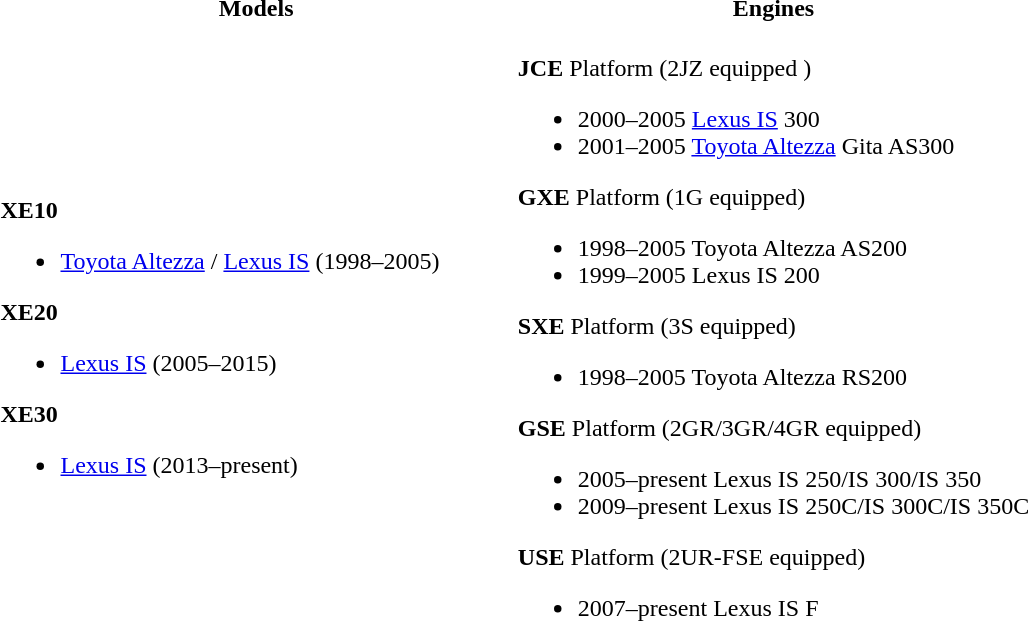<table>
<tr>
<th style="width:50%">Models</th>
<th>Engines</th>
</tr>
<tr>
<td style="width:50%"><br><strong>XE10</strong><ul><li><a href='#'>Toyota Altezza</a> / <a href='#'>Lexus IS</a> (1998–2005)</li></ul><strong>XE20</strong><ul><li><a href='#'>Lexus IS</a> (2005–2015)</li></ul><strong>XE30</strong><ul><li><a href='#'>Lexus IS</a> (2013–present)</li></ul></td>
<td style="width:50%"><br><strong>JCE</strong> Platform (2JZ equipped )<ul><li>2000–2005 <a href='#'>Lexus IS</a> 300</li><li>2001–2005 <a href='#'>Toyota Altezza</a> Gita AS300</li></ul><strong>GXE</strong> Platform (1G equipped)<ul><li>1998–2005 Toyota Altezza AS200</li><li>1999–2005 Lexus IS 200</li></ul><strong>SXE</strong> Platform (3S equipped)<ul><li>1998–2005 Toyota Altezza RS200</li></ul><strong>GSE</strong> Platform (2GR/3GR/4GR equipped)<ul><li>2005–present Lexus IS 250/IS 300/IS 350</li><li>2009–present Lexus IS 250C/IS 300C/IS 350C</li></ul><strong>USE</strong> Platform (2UR-FSE equipped)<ul><li>2007–present Lexus IS F</li></ul></td>
</tr>
</table>
